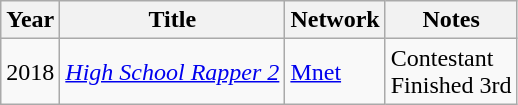<table class="wikitable" style="text-align:left;">
<tr>
<th>Year</th>
<th>Title</th>
<th>Network</th>
<th>Notes</th>
</tr>
<tr>
<td>2018</td>
<td><em><a href='#'>High School Rapper 2</a></em></td>
<td><a href='#'>Mnet</a></td>
<td>Contestant <br> Finished 3rd</td>
</tr>
</table>
